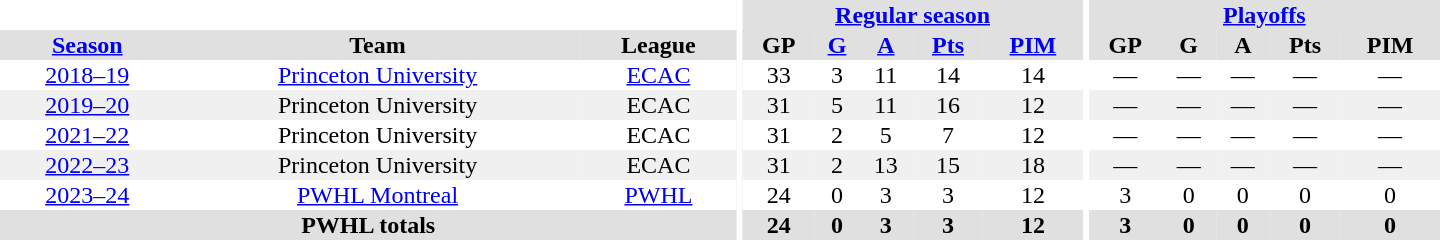<table border="0" cellpadding="1" cellspacing="0" style="text-align:center; width:60em">
<tr bgcolor="#e0e0e0">
<th colspan="3" bgcolor="#ffffff"></th>
<th rowspan="97" bgcolor="#ffffff"></th>
<th colspan="5"><a href='#'>Regular season</a></th>
<th rowspan="97" bgcolor="#ffffff"></th>
<th colspan="5"><a href='#'>Playoffs</a></th>
</tr>
<tr bgcolor="#e0e0e0">
<th><a href='#'>Season</a></th>
<th>Team</th>
<th>League</th>
<th>GP</th>
<th><a href='#'>G</a></th>
<th><a href='#'>A</a></th>
<th><a href='#'>Pts</a></th>
<th><a href='#'>PIM</a></th>
<th>GP</th>
<th>G</th>
<th>A</th>
<th>Pts</th>
<th>PIM</th>
</tr>
<tr>
<td><a href='#'>2018–19</a></td>
<td><a href='#'>Princeton University</a></td>
<td><a href='#'>ECAC</a></td>
<td>33</td>
<td>3</td>
<td>11</td>
<td>14</td>
<td>14</td>
<td>—</td>
<td>—</td>
<td>—</td>
<td>—</td>
<td>—</td>
</tr>
<tr bgcolor="#f0f0f0">
<td><a href='#'>2019–20</a></td>
<td>Princeton University</td>
<td>ECAC</td>
<td>31</td>
<td>5</td>
<td>11</td>
<td>16</td>
<td>12</td>
<td>—</td>
<td>—</td>
<td>—</td>
<td>—</td>
<td>—</td>
</tr>
<tr>
<td><a href='#'>2021–22</a></td>
<td>Princeton University</td>
<td>ECAC</td>
<td>31</td>
<td>2</td>
<td>5</td>
<td>7</td>
<td>12</td>
<td>—</td>
<td>—</td>
<td>—</td>
<td>—</td>
<td>—</td>
</tr>
<tr bgcolor="#f0f0f0">
<td><a href='#'>2022–23</a></td>
<td>Princeton University</td>
<td>ECAC</td>
<td>31</td>
<td>2</td>
<td>13</td>
<td>15</td>
<td>18</td>
<td>—</td>
<td>—</td>
<td>—</td>
<td>—</td>
<td>—</td>
</tr>
<tr>
<td><a href='#'>2023–24</a></td>
<td><a href='#'>PWHL Montreal</a></td>
<td><a href='#'>PWHL</a></td>
<td>24</td>
<td>0</td>
<td>3</td>
<td>3</td>
<td>12</td>
<td>3</td>
<td>0</td>
<td>0</td>
<td>0</td>
<td>0</td>
</tr>
<tr bgcolor="#e0e0e0">
<th colspan="3">PWHL totals</th>
<th>24</th>
<th>0</th>
<th>3</th>
<th>3</th>
<th>12</th>
<th>3</th>
<th>0</th>
<th>0</th>
<th>0</th>
<th>0</th>
</tr>
</table>
